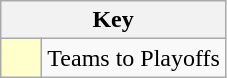<table class="wikitable" style="text-align: center;">
<tr>
<th colspan=2>Key</th>
</tr>
<tr>
<td style="background:#ffffcc; width:20px;"></td>
<td align=left>Teams to Playoffs</td>
</tr>
</table>
